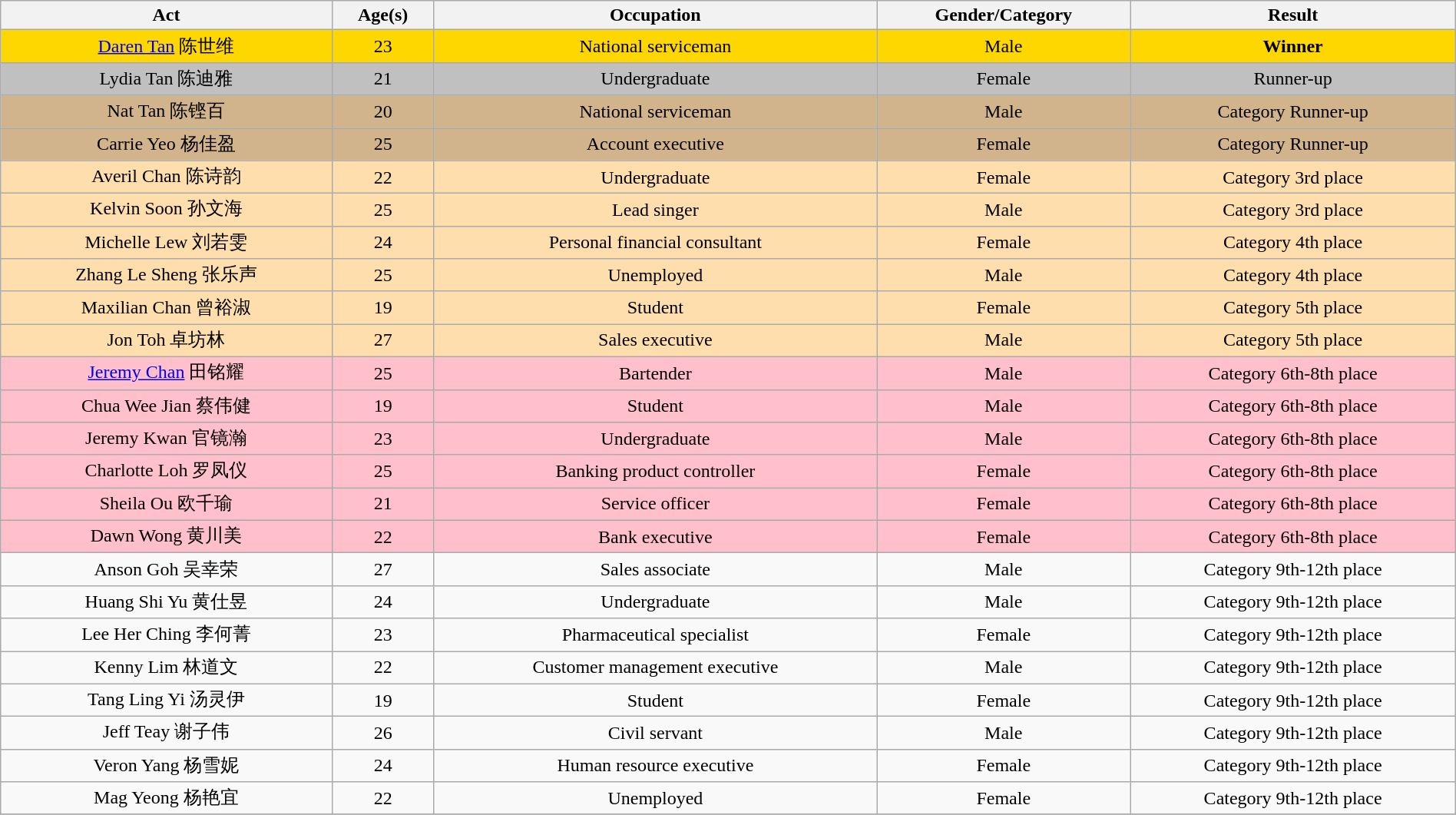<table class="wikitable sortable" style="width:100%; text-align:center;">
<tr>
<th>Act</th>
<th>Age(s)</th>
<th>Occupation</th>
<th>Gender/Category</th>
<th>Result</th>
</tr>
<tr bgcolor=gold>
<td><a href='#'>Daren Tan</a> 陈世维</td>
<td>23</td>
<td>National serviceman</td>
<td>Male</td>
<td><strong>Winner</strong></td>
</tr>
<tr bgcolor=silver>
<td>Lydia Tan 陈迪雅</td>
<td>21</td>
<td>Undergraduate</td>
<td>Female</td>
<td>Runner-up</td>
</tr>
<tr bgcolor=tan>
<td>Nat Tan 陈铿百</td>
<td>20</td>
<td>National serviceman</td>
<td>Male</td>
<td>Category Runner-up</td>
</tr>
<tr bgcolor=tan>
<td>Carrie Yeo 杨佳盈</td>
<td>25</td>
<td>Account executive</td>
<td>Female</td>
<td>Category Runner-up</td>
</tr>
<tr bgcolor=navajowhite>
<td>Averil Chan 陈诗韵</td>
<td>22</td>
<td>Undergraduate</td>
<td>Female</td>
<td>Category 3rd place</td>
</tr>
<tr bgcolor=navajowhite>
<td>Kelvin Soon 孙文海</td>
<td>25</td>
<td>Lead singer</td>
<td>Male</td>
<td>Category 3rd place</td>
</tr>
<tr bgcolor=navajowhite>
<td>Michelle Lew 刘若雯</td>
<td>24</td>
<td>Personal financial consultant</td>
<td>Female</td>
<td>Category 4th place</td>
</tr>
<tr bgcolor=navajowhite>
<td>Zhang Le Sheng 张乐声</td>
<td>25</td>
<td>Unemployed</td>
<td>Male</td>
<td>Category 4th place</td>
</tr>
<tr bgcolor=navajowhite>
<td>Maxilian Chan 曾裕淑</td>
<td>19</td>
<td>Student</td>
<td>Female</td>
<td>Category 5th place</td>
</tr>
<tr bgcolor=navajowhite>
<td>Jon Toh 卓坊林</td>
<td>27</td>
<td>Sales executive</td>
<td>Male</td>
<td>Category 5th place</td>
</tr>
<tr bgcolor=pink>
<td><a href='#'>Jeremy Chan</a> 田铭耀</td>
<td>25</td>
<td>Bartender</td>
<td>Male</td>
<td>Category 6th-8th place</td>
</tr>
<tr bgcolor=pink>
<td>Chua Wee Jian 蔡伟健</td>
<td>19</td>
<td>Student</td>
<td>Male</td>
<td>Category 6th-8th place</td>
</tr>
<tr bgcolor=pink>
<td>Jeremy Kwan 官镜瀚</td>
<td>23</td>
<td>Undergraduate</td>
<td>Male</td>
<td>Category 6th-8th place</td>
</tr>
<tr bgcolor=pink>
<td>Charlotte Loh 罗凤仪</td>
<td>25</td>
<td>Banking product controller</td>
<td>Female</td>
<td>Category 6th-8th place</td>
</tr>
<tr bgcolor=pink>
<td>Sheila Ou 欧千瑜</td>
<td>21</td>
<td>Service officer</td>
<td>Female</td>
<td>Category 6th-8th place</td>
</tr>
<tr bgcolor=pink>
<td>Dawn Wong 黄川美</td>
<td>22</td>
<td>Bank executive</td>
<td>Female</td>
<td>Category 6th-8th place</td>
</tr>
<tr>
<td>Anson Goh 吴幸荣</td>
<td>27</td>
<td>Sales associate</td>
<td>Male</td>
<td>Category 9th-12th place</td>
</tr>
<tr>
<td>Huang Shi Yu 黄仕昱</td>
<td>24</td>
<td>Undergraduate</td>
<td>Male</td>
<td>Category 9th-12th place</td>
</tr>
<tr>
<td>Lee Her Ching 李何菁</td>
<td>23</td>
<td>Pharmaceutical specialist</td>
<td>Female</td>
<td>Category 9th-12th place</td>
</tr>
<tr>
<td>Kenny Lim 林道文</td>
<td>22</td>
<td>Customer management executive</td>
<td>Male</td>
<td>Category 9th-12th place</td>
</tr>
<tr>
<td>Tang Ling Yi 汤灵伊</td>
<td>19</td>
<td>Student</td>
<td>Female</td>
<td>Category 9th-12th place</td>
</tr>
<tr>
<td>Jeff Teay 谢子伟</td>
<td>26</td>
<td>Civil servant</td>
<td>Male</td>
<td>Category 9th-12th place</td>
</tr>
<tr>
<td>Veron Yang 杨雪妮</td>
<td>24</td>
<td>Human resource executive</td>
<td>Female</td>
<td>Category 9th-12th place</td>
</tr>
<tr>
<td>Mag Yeong 杨艳宜</td>
<td>22</td>
<td>Unemployed</td>
<td>Female</td>
<td>Category 9th-12th place</td>
</tr>
<tr>
</tr>
</table>
